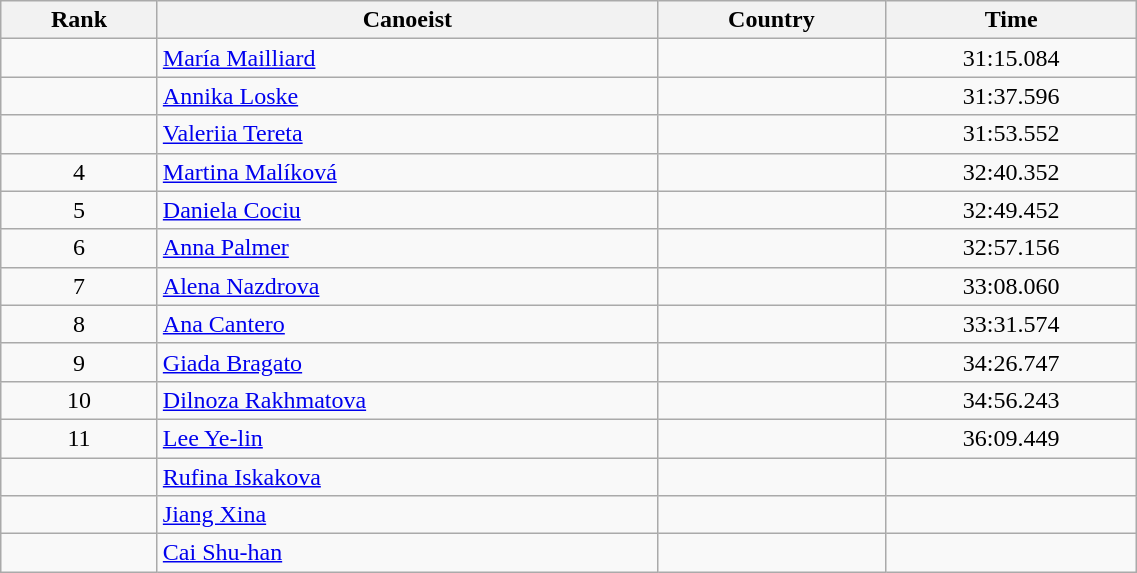<table class="wikitable" style="text-align:center;width: 60%">
<tr>
<th>Rank</th>
<th>Canoeist</th>
<th>Country</th>
<th>Time</th>
</tr>
<tr>
<td></td>
<td align="left"><a href='#'>María Mailliard</a></td>
<td align="left"></td>
<td>31:15.084</td>
</tr>
<tr>
<td></td>
<td align="left"><a href='#'>Annika Loske</a></td>
<td align="left"></td>
<td>31:37.596</td>
</tr>
<tr>
<td></td>
<td align="left"><a href='#'>Valeriia Tereta</a></td>
<td align="left"></td>
<td>31:53.552</td>
</tr>
<tr>
<td>4</td>
<td align="left"><a href='#'>Martina Malíková</a></td>
<td align="left"></td>
<td>32:40.352</td>
</tr>
<tr>
<td>5</td>
<td align="left"><a href='#'>Daniela Cociu</a></td>
<td align="left"></td>
<td>32:49.452</td>
</tr>
<tr>
<td>6</td>
<td align="left"><a href='#'>Anna Palmer</a></td>
<td align="left"></td>
<td>32:57.156</td>
</tr>
<tr>
<td>7</td>
<td align="left"><a href='#'>Alena Nazdrova</a></td>
<td align="left"></td>
<td>33:08.060</td>
</tr>
<tr>
<td>8</td>
<td align="left"><a href='#'>Ana Cantero</a></td>
<td align="left"></td>
<td>33:31.574</td>
</tr>
<tr>
<td>9</td>
<td align="left"><a href='#'>Giada Bragato</a></td>
<td align="left"></td>
<td>34:26.747</td>
</tr>
<tr>
<td>10</td>
<td align="left"><a href='#'>Dilnoza Rakhmatova</a></td>
<td align="left"></td>
<td>34:56.243</td>
</tr>
<tr>
<td>11</td>
<td align="left"><a href='#'>Lee Ye-lin</a></td>
<td align="left"></td>
<td>36:09.449</td>
</tr>
<tr>
<td></td>
<td align="left"><a href='#'>Rufina Iskakova</a></td>
<td align="left"></td>
<td></td>
</tr>
<tr>
<td></td>
<td align="left"><a href='#'>Jiang Xina</a></td>
<td align="left"></td>
<td></td>
</tr>
<tr>
<td></td>
<td align="left"><a href='#'>Cai Shu-han</a></td>
<td align="left"></td>
<td></td>
</tr>
</table>
